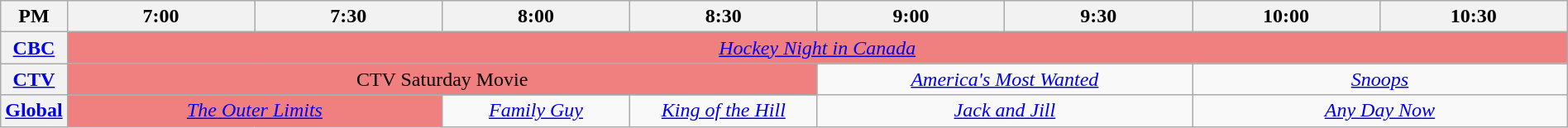<table class="wikitable" width="100%">
<tr>
<th width="4%">PM</th>
<th width="12%">7:00</th>
<th width="12%">7:30</th>
<th width="12%">8:00</th>
<th width="12%">8:30</th>
<th width="12%">9:00</th>
<th width="12%">9:30</th>
<th width="12%">10:00</th>
<th width="12%">10:30</th>
</tr>
<tr align="center">
<th><a href='#'>CBC</a></th>
<td colspan="8" align="center" bgcolor="#F08080"><em><a href='#'>Hockey Night in Canada</a></em></td>
</tr>
<tr align="center">
<th><a href='#'>CTV</a></th>
<td colspan="4" align="center" bgcolor="#F08080">CTV Saturday Movie</td>
<td colspan="2" align="center"><em><a href='#'>America's Most Wanted</a></em></td>
<td colspan="2" align="center"><em><a href='#'>Snoops</a></em></td>
</tr>
<tr align="center">
<th><a href='#'>Global</a></th>
<td colspan="2" align="center" bgcolor="#F08080"><em><a href='#'>The Outer Limits</a></em></td>
<td colspan="1" align="center"><em><a href='#'>Family Guy</a></em></td>
<td colspan="1" align="center"><em><a href='#'>King of the Hill</a></em></td>
<td colspan="2" align="center"><em><a href='#'>Jack and Jill</a></em></td>
<td colspan="2" align="center"><em><a href='#'>Any Day Now</a></em></td>
</tr>
</table>
